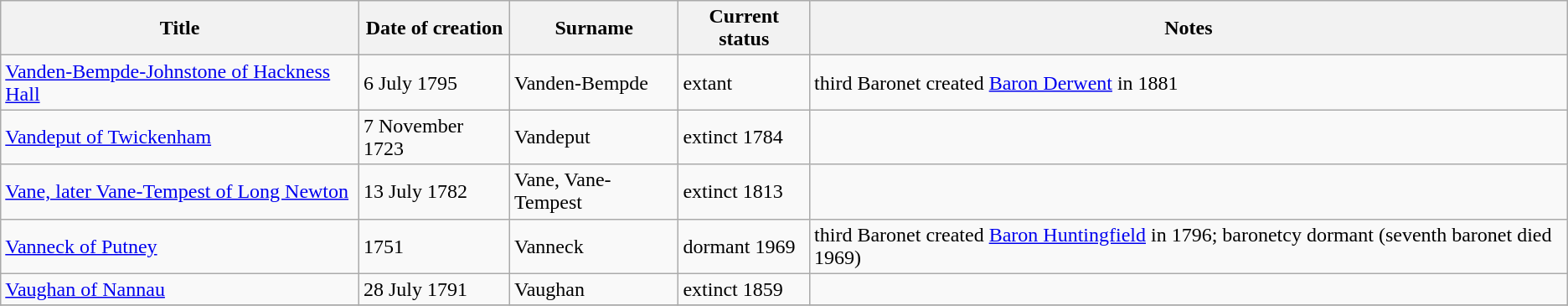<table class="wikitable">
<tr>
<th>Title</th>
<th>Date of creation</th>
<th>Surname</th>
<th>Current status</th>
<th>Notes</th>
</tr>
<tr>
<td><a href='#'>Vanden-Bempde-Johnstone of Hackness Hall</a></td>
<td>6 July 1795</td>
<td>Vanden-Bempde</td>
<td>extant</td>
<td>third Baronet created <a href='#'>Baron Derwent</a> in 1881</td>
</tr>
<tr>
<td><a href='#'>Vandeput of Twickenham</a></td>
<td>7 November 1723</td>
<td>Vandeput</td>
<td>extinct 1784</td>
<td></td>
</tr>
<tr>
<td><a href='#'>Vane, later Vane-Tempest of Long Newton</a></td>
<td>13 July 1782</td>
<td>Vane, Vane-Tempest</td>
<td>extinct 1813</td>
<td></td>
</tr>
<tr>
<td><a href='#'>Vanneck of Putney</a></td>
<td>1751</td>
<td>Vanneck</td>
<td>dormant 1969</td>
<td>third Baronet created <a href='#'>Baron Huntingfield</a> in 1796; baronetcy dormant (seventh baronet died 1969)</td>
</tr>
<tr>
<td><a href='#'>Vaughan of Nannau</a></td>
<td>28 July 1791</td>
<td>Vaughan</td>
<td>extinct 1859</td>
<td></td>
</tr>
<tr>
</tr>
</table>
